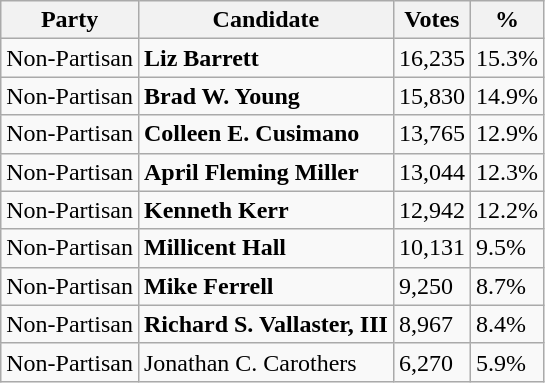<table class="wikitable">
<tr>
<th>Party</th>
<th>Candidate</th>
<th>Votes</th>
<th>%</th>
</tr>
<tr>
<td>Non-Partisan</td>
<td><strong>Liz Barrett</strong></td>
<td>16,235</td>
<td>15.3%</td>
</tr>
<tr>
<td>Non-Partisan</td>
<td><strong>Brad W. Young</strong></td>
<td>15,830</td>
<td>14.9%</td>
</tr>
<tr>
<td>Non-Partisan</td>
<td><strong>Colleen E. Cusimano</strong></td>
<td>13,765</td>
<td>12.9%</td>
</tr>
<tr>
<td>Non-Partisan</td>
<td><strong>April Fleming Miller</strong></td>
<td>13,044</td>
<td>12.3%</td>
</tr>
<tr>
<td>Non-Partisan</td>
<td><strong>Kenneth Kerr</strong></td>
<td>12,942</td>
<td>12.2%</td>
</tr>
<tr>
<td>Non-Partisan</td>
<td><strong>Millicent Hall</strong></td>
<td>10,131</td>
<td>9.5%</td>
</tr>
<tr>
<td>Non-Partisan</td>
<td><strong>Mike Ferrell</strong></td>
<td>9,250</td>
<td>8.7%</td>
</tr>
<tr>
<td>Non-Partisan</td>
<td><strong>Richard S. Vallaster, III</strong></td>
<td>8,967</td>
<td>8.4%</td>
</tr>
<tr>
<td>Non-Partisan</td>
<td>Jonathan C. Carothers</td>
<td>6,270</td>
<td>5.9%</td>
</tr>
</table>
